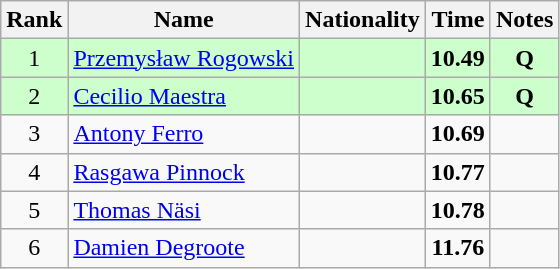<table class="wikitable sortable" style="text-align:center">
<tr>
<th>Rank</th>
<th>Name</th>
<th>Nationality</th>
<th>Time</th>
<th>Notes</th>
</tr>
<tr bgcolor=ccffcc>
<td>1</td>
<td align=left><a href='#'>Przemysław Rogowski</a></td>
<td align=left></td>
<td><strong>10.49</strong></td>
<td><strong>Q</strong></td>
</tr>
<tr bgcolor=ccffcc>
<td>2</td>
<td align=left><a href='#'>Cecilio Maestra</a></td>
<td align=left></td>
<td><strong>10.65</strong></td>
<td><strong>Q</strong></td>
</tr>
<tr>
<td>3</td>
<td align=left><a href='#'>Antony Ferro</a></td>
<td align=left></td>
<td><strong>10.69</strong></td>
<td></td>
</tr>
<tr>
<td>4</td>
<td align=left><a href='#'>Rasgawa Pinnock</a></td>
<td align=left></td>
<td><strong>10.77</strong></td>
<td></td>
</tr>
<tr>
<td>5</td>
<td align=left><a href='#'>Thomas Näsi</a></td>
<td align=left></td>
<td><strong>10.78</strong></td>
<td></td>
</tr>
<tr>
<td>6</td>
<td align=left><a href='#'>Damien Degroote</a></td>
<td align=left></td>
<td><strong>11.76</strong></td>
<td></td>
</tr>
</table>
